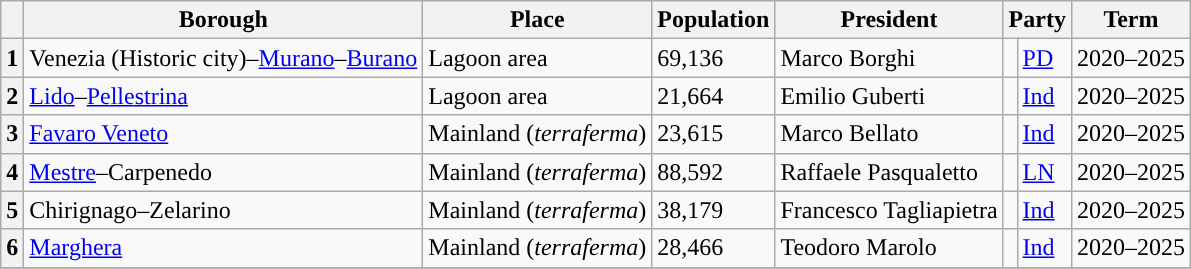<table class="wikitable sortable">
<tr>
<th></th>
<th>Borough</th>
<th>Place</th>
<th>Population</th>
<th>President</th>
<th colspan="2">Party</th>
<th>Term</th>
</tr>
<tr>
<th>1</th>
<td>Venezia (Historic city)–<a href='#'>Murano</a>–<a href='#'>Burano</a></td>
<td>Lagoon area</td>
<td>69,136</td>
<td>Marco Borghi</td>
<td style="background-color: "></td>
<td><a href='#'>PD</a></td>
<td>2020–2025</td>
</tr>
<tr>
<th>2</th>
<td><a href='#'>Lido</a>–<a href='#'>Pellestrina</a></td>
<td>Lagoon area</td>
<td>21,664</td>
<td>Emilio Guberti</td>
<td style="background-color: "></td>
<td><a href='#'>Ind</a></td>
<td>2020–2025</td>
</tr>
<tr>
<th>3</th>
<td><a href='#'>Favaro Veneto</a></td>
<td>Mainland (<em>terraferma</em>)</td>
<td>23,615</td>
<td>Marco Bellato</td>
<td style="background-color: "></td>
<td><a href='#'>Ind</a></td>
<td>2020–2025</td>
</tr>
<tr>
<th>4</th>
<td><a href='#'>Mestre</a>–Carpenedo</td>
<td>Mainland (<em>terraferma</em>)</td>
<td>88,592</td>
<td>Raffaele Pasqualetto</td>
<td style="background-color: "></td>
<td><a href='#'>LN</a></td>
<td>2020–2025</td>
</tr>
<tr>
<th>5</th>
<td>Chirignago–Zelarino</td>
<td>Mainland (<em>terraferma</em>)</td>
<td>38,179</td>
<td>Francesco Tagliapietra</td>
<td style="background-color: "></td>
<td><a href='#'>Ind</a></td>
<td>2020–2025</td>
</tr>
<tr>
<th>6</th>
<td><a href='#'>Marghera</a></td>
<td>Mainland (<em>terraferma</em>)</td>
<td>28,466</td>
<td>Teodoro Marolo</td>
<td style="background-color: "></td>
<td><a href='#'>Ind</a></td>
<td>2020–2025</td>
</tr>
<tr>
</tr>
</table>
